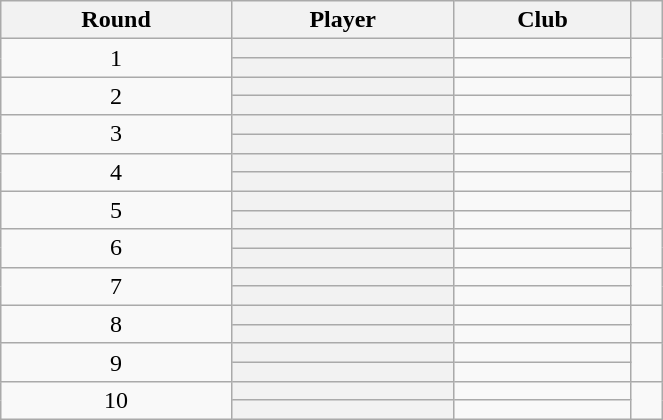<table class="wikitable plainrowheaders sortable" style="text-align:center; width:35%">
<tr>
<th>Round</th>
<th>Player</th>
<th>Club</th>
<th class=unsortable></th>
</tr>
<tr>
<td rowspan=2>1</td>
<th scope=row></th>
<td align=left></td>
<td rowspan=2></td>
</tr>
<tr>
<th scope=row></th>
<td align=left></td>
</tr>
<tr>
<td rowspan=2>2</td>
<th scope=row></th>
<td align=left></td>
<td rowspan=2></td>
</tr>
<tr>
<th scope=row></th>
<td align=left></td>
</tr>
<tr>
<td rowspan=2>3</td>
<th scope=row></th>
<td align=left></td>
<td rowspan=2></td>
</tr>
<tr>
<th scope=row></th>
<td align=left></td>
</tr>
<tr>
<td rowspan=2>4</td>
<th scope=row></th>
<td align=left></td>
<td rowspan=2></td>
</tr>
<tr>
<th scope=row></th>
<td align=left></td>
</tr>
<tr>
<td rowspan=2>5</td>
<th scope=row><strong></strong></th>
<td align=left></td>
<td rowspan=2></td>
</tr>
<tr>
<th scope=row></th>
<td align=left></td>
</tr>
<tr>
<td rowspan=2>6</td>
<th scope=row></th>
<td align=left></td>
<td rowspan=2></td>
</tr>
<tr>
<th scope=row></th>
<td align=left></td>
</tr>
<tr>
<td rowspan=2>7</td>
<th scope=row></th>
<td align=left></td>
<td rowspan=2></td>
</tr>
<tr>
<th scope=row></th>
<td align=left></td>
</tr>
<tr>
<td rowspan=2>8</td>
<th scope=row></th>
<td align=left></td>
<td rowspan=2></td>
</tr>
<tr>
<th scope=row></th>
<td align=left></td>
</tr>
<tr>
<td rowspan=2>9</td>
<th scope=row></th>
<td align=left></td>
<td rowspan=2></td>
</tr>
<tr>
<th scope=row></th>
<td align=left></td>
</tr>
<tr>
<td rowspan=2>10</td>
<th scope=row></th>
<td align=left></td>
<td rowspan=2></td>
</tr>
<tr>
<th scope=row></th>
<td align=left></td>
</tr>
</table>
